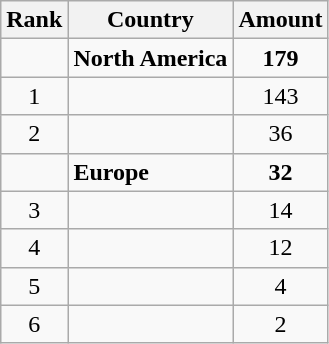<table class="wikitable" style="text-align: center;">
<tr>
<th>Rank</th>
<th>Country</th>
<th>Amount</th>
</tr>
<tr>
<td></td>
<td style="text-align: left;"><strong>North America</strong></td>
<td><strong>179</strong></td>
</tr>
<tr>
<td>1</td>
<td style="text-align: left;"></td>
<td>143</td>
</tr>
<tr>
<td>2</td>
<td style="text-align: left;"></td>
<td>36</td>
</tr>
<tr>
<td></td>
<td style="text-align: left;"><strong>Europe</strong></td>
<td><strong>32</strong></td>
</tr>
<tr>
<td>3</td>
<td style="text-align: left;"></td>
<td>14</td>
</tr>
<tr>
<td>4</td>
<td style="text-align: left;"></td>
<td>12</td>
</tr>
<tr>
<td>5</td>
<td style="text-align: left;"></td>
<td>4</td>
</tr>
<tr>
<td>6</td>
<td style="text-align: left;"></td>
<td>2</td>
</tr>
</table>
